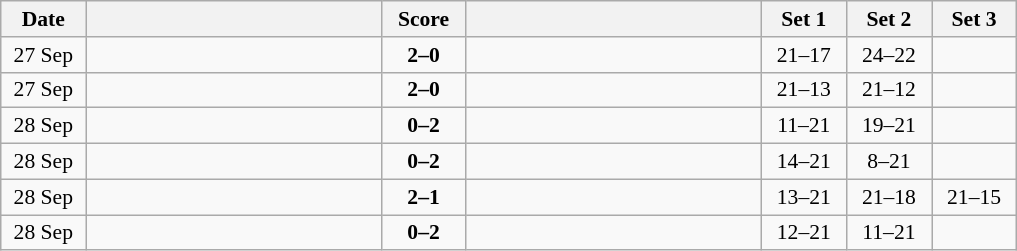<table class="wikitable" style="text-align: center; font-size:90% ">
<tr>
<th width="50">Date</th>
<th align="right" width="190"></th>
<th width="50">Score</th>
<th align="left" width="190"></th>
<th width="50">Set 1</th>
<th width="50">Set 2</th>
<th width="50">Set 3</th>
</tr>
<tr>
<td>27 Sep</td>
<td align=right><strong></strong></td>
<td align=center><strong>2–0</strong></td>
<td align=left></td>
<td>21–17</td>
<td>24–22</td>
<td></td>
</tr>
<tr>
<td>27 Sep</td>
<td align=right><strong></strong></td>
<td align=center><strong>2–0</strong></td>
<td align=left></td>
<td>21–13</td>
<td>21–12</td>
<td></td>
</tr>
<tr>
<td>28 Sep</td>
<td align=right></td>
<td align=center><strong>0–2</strong></td>
<td align=left><strong></strong></td>
<td>11–21</td>
<td>19–21</td>
<td></td>
</tr>
<tr>
<td>28 Sep</td>
<td align=right></td>
<td align=center><strong>0–2</strong></td>
<td align=left><strong></strong></td>
<td>14–21</td>
<td>8–21</td>
<td></td>
</tr>
<tr>
<td>28 Sep</td>
<td align=right><strong></strong></td>
<td align=center><strong>2–1</strong></td>
<td align=left></td>
<td>13–21</td>
<td>21–18</td>
<td>21–15</td>
</tr>
<tr>
<td>28 Sep</td>
<td align=right></td>
<td align=center><strong>0–2</strong></td>
<td align=left><strong></strong></td>
<td>12–21</td>
<td>11–21</td>
<td></td>
</tr>
</table>
